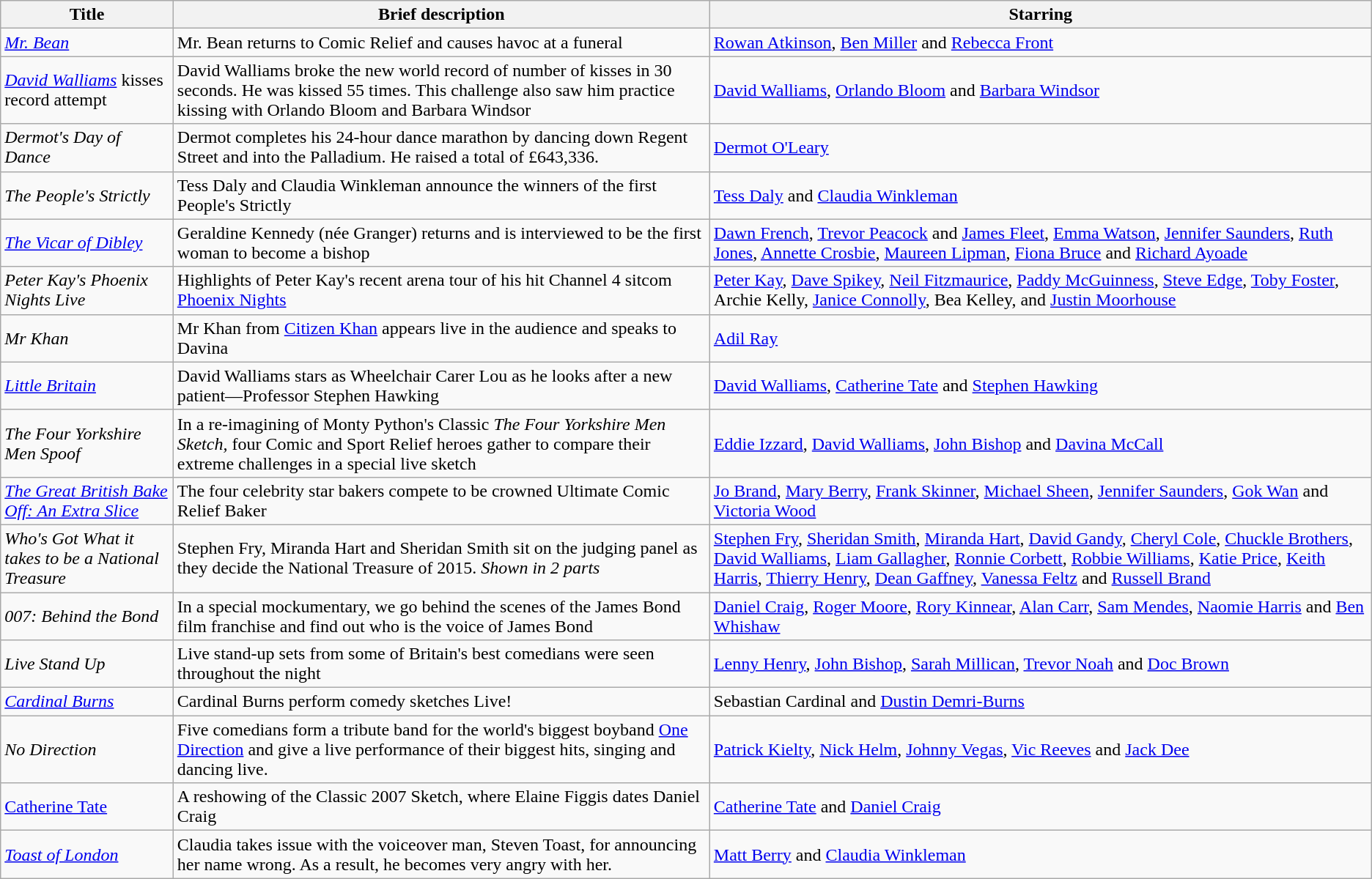<table class="wikitable">
<tr>
<th>Title</th>
<th>Brief description</th>
<th>Starring</th>
</tr>
<tr>
<td><em><a href='#'>Mr. Bean</a></em></td>
<td>Mr. Bean returns to Comic Relief and causes havoc at a funeral</td>
<td><a href='#'>Rowan Atkinson</a>, <a href='#'>Ben Miller</a> and <a href='#'>Rebecca Front</a></td>
</tr>
<tr>
<td><em><a href='#'>David Walliams</a></em> kisses record attempt</td>
<td>David Walliams broke the new world record of number of kisses in 30 seconds. He was kissed 55 times. This challenge also saw him practice kissing with Orlando Bloom and Barbara Windsor</td>
<td><a href='#'>David Walliams</a>, <a href='#'>Orlando Bloom</a> and <a href='#'>Barbara Windsor</a></td>
</tr>
<tr>
<td><em>Dermot's Day of Dance</em></td>
<td>Dermot completes his 24-hour dance marathon by dancing down Regent Street and into the Palladium. He raised a total of £643,336.</td>
<td><a href='#'>Dermot O'Leary</a></td>
</tr>
<tr>
<td><em>The People's Strictly</em></td>
<td>Tess Daly and Claudia Winkleman announce the winners of the first People's Strictly</td>
<td><a href='#'>Tess Daly</a> and <a href='#'>Claudia Winkleman</a></td>
</tr>
<tr>
<td><em><a href='#'>The Vicar of Dibley</a></em></td>
<td>Geraldine Kennedy (née Granger) returns and is interviewed to be the first woman to become a bishop</td>
<td><a href='#'>Dawn French</a>, <a href='#'>Trevor Peacock</a> and <a href='#'>James Fleet</a>, <a href='#'>Emma Watson</a>, <a href='#'>Jennifer Saunders</a>, <a href='#'>Ruth Jones</a>, <a href='#'>Annette Crosbie</a>, <a href='#'>Maureen Lipman</a>, <a href='#'>Fiona Bruce</a> and <a href='#'>Richard Ayoade</a></td>
</tr>
<tr>
<td><em>Peter Kay's Phoenix Nights Live</em></td>
<td>Highlights of Peter Kay's recent arena tour of his hit Channel 4 sitcom <a href='#'>Phoenix Nights</a></td>
<td><a href='#'>Peter Kay</a>, <a href='#'>Dave Spikey</a>, <a href='#'>Neil Fitzmaurice</a>, <a href='#'>Paddy McGuinness</a>, <a href='#'>Steve Edge</a>, <a href='#'>Toby Foster</a>, Archie Kelly, <a href='#'>Janice Connolly</a>, Bea Kelley, and <a href='#'>Justin Moorhouse</a></td>
</tr>
<tr>
<td><em>Mr Khan</em></td>
<td>Mr Khan from <a href='#'>Citizen Khan</a> appears live in the audience and speaks to Davina</td>
<td><a href='#'>Adil Ray</a></td>
</tr>
<tr>
<td><em><a href='#'>Little Britain</a></em></td>
<td>David Walliams stars as Wheelchair Carer Lou as he looks after a new patient—Professor Stephen Hawking</td>
<td><a href='#'>David Walliams</a>, <a href='#'>Catherine Tate</a> and <a href='#'>Stephen Hawking</a></td>
</tr>
<tr>
<td><em>The Four Yorkshire Men Spoof</em></td>
<td>In a re-imagining of Monty Python's Classic <em>The Four Yorkshire Men Sketch,</em> four Comic and Sport Relief heroes gather to compare their extreme challenges in a special live sketch</td>
<td><a href='#'>Eddie Izzard</a>, <a href='#'>David Walliams</a>, <a href='#'>John Bishop</a> and <a href='#'>Davina McCall</a></td>
</tr>
<tr>
<td><em><a href='#'>The Great British Bake Off: An Extra Slice</a></em></td>
<td>The four celebrity star bakers compete to be crowned Ultimate Comic Relief Baker</td>
<td><a href='#'>Jo Brand</a>, <a href='#'>Mary Berry</a>, <a href='#'>Frank Skinner</a>, <a href='#'>Michael Sheen</a>, <a href='#'>Jennifer Saunders</a>, <a href='#'>Gok Wan</a> and <a href='#'>Victoria Wood</a></td>
</tr>
<tr>
<td><em>Who's Got What it takes to be a National Treasure</em></td>
<td>Stephen Fry, Miranda Hart and Sheridan Smith sit on the judging panel as they decide the National Treasure of 2015. <em>Shown in 2 parts</em></td>
<td><a href='#'>Stephen Fry</a>, <a href='#'>Sheridan Smith</a>, <a href='#'>Miranda Hart</a>, <a href='#'>David Gandy</a>, <a href='#'>Cheryl Cole</a>, <a href='#'>Chuckle Brothers</a>, <a href='#'>David Walliams</a>, <a href='#'>Liam Gallagher</a>, <a href='#'>Ronnie Corbett</a>, <a href='#'>Robbie Williams</a>, <a href='#'>Katie Price</a>, <a href='#'>Keith Harris</a>, <a href='#'>Thierry Henry</a>, <a href='#'>Dean Gaffney</a>, <a href='#'>Vanessa Feltz</a> and <a href='#'>Russell Brand</a></td>
</tr>
<tr>
<td><em>007: Behind the Bond</em></td>
<td>In a special mockumentary, we go behind the scenes of the James Bond film franchise and find out who is the voice of James Bond</td>
<td><a href='#'>Daniel Craig</a>, <a href='#'>Roger Moore</a>, <a href='#'>Rory Kinnear</a>, <a href='#'>Alan Carr</a>, <a href='#'>Sam Mendes</a>, <a href='#'>Naomie Harris</a> and <a href='#'>Ben Whishaw</a></td>
</tr>
<tr>
<td><em>Live Stand Up</em></td>
<td>Live stand-up sets from some of Britain's best comedians were seen throughout the night</td>
<td><a href='#'>Lenny Henry</a>, <a href='#'>John Bishop</a>, <a href='#'>Sarah Millican</a>, <a href='#'>Trevor Noah</a> and <a href='#'>Doc Brown</a></td>
</tr>
<tr>
<td><em><a href='#'>Cardinal Burns</a></em></td>
<td>Cardinal Burns perform comedy sketches Live!</td>
<td>Sebastian Cardinal and <a href='#'>Dustin Demri-Burns</a></td>
</tr>
<tr>
<td><em>No Direction</em></td>
<td>Five comedians form a tribute band for the world's biggest boyband <a href='#'>One Direction</a> and give a live performance of their biggest hits, singing and dancing live.</td>
<td><a href='#'>Patrick Kielty</a>, <a href='#'>Nick Helm</a>, <a href='#'>Johnny Vegas</a>, <a href='#'>Vic Reeves</a> and <a href='#'>Jack Dee</a></td>
</tr>
<tr>
<td><a href='#'>Catherine Tate</a></td>
<td>A reshowing of the Classic 2007 Sketch, where Elaine Figgis dates Daniel Craig</td>
<td><a href='#'>Catherine Tate</a> and <a href='#'>Daniel Craig</a></td>
</tr>
<tr>
<td><em><a href='#'>Toast of London</a></em></td>
<td>Claudia takes issue with the voiceover man, Steven Toast, for announcing her name wrong. As a result, he becomes very angry with her.</td>
<td><a href='#'>Matt Berry</a> and <a href='#'>Claudia Winkleman</a></td>
</tr>
</table>
